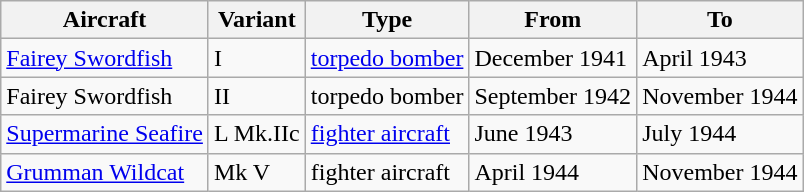<table class="wikitable">
<tr>
<th>Aircraft</th>
<th>Variant</th>
<th>Type</th>
<th>From</th>
<th>To</th>
</tr>
<tr>
<td><a href='#'>Fairey Swordfish</a></td>
<td>I</td>
<td><a href='#'>torpedo bomber</a></td>
<td>December 1941</td>
<td>April 1943</td>
</tr>
<tr>
<td>Fairey Swordfish</td>
<td>II</td>
<td>torpedo bomber</td>
<td>September 1942</td>
<td>November 1944</td>
</tr>
<tr>
<td><a href='#'>Supermarine Seafire</a></td>
<td>L Mk.IIc</td>
<td><a href='#'>fighter aircraft</a></td>
<td>June 1943</td>
<td>July 1944</td>
</tr>
<tr>
<td><a href='#'>Grumman Wildcat</a></td>
<td>Mk V</td>
<td>fighter aircraft</td>
<td>April 1944</td>
<td>November 1944</td>
</tr>
</table>
